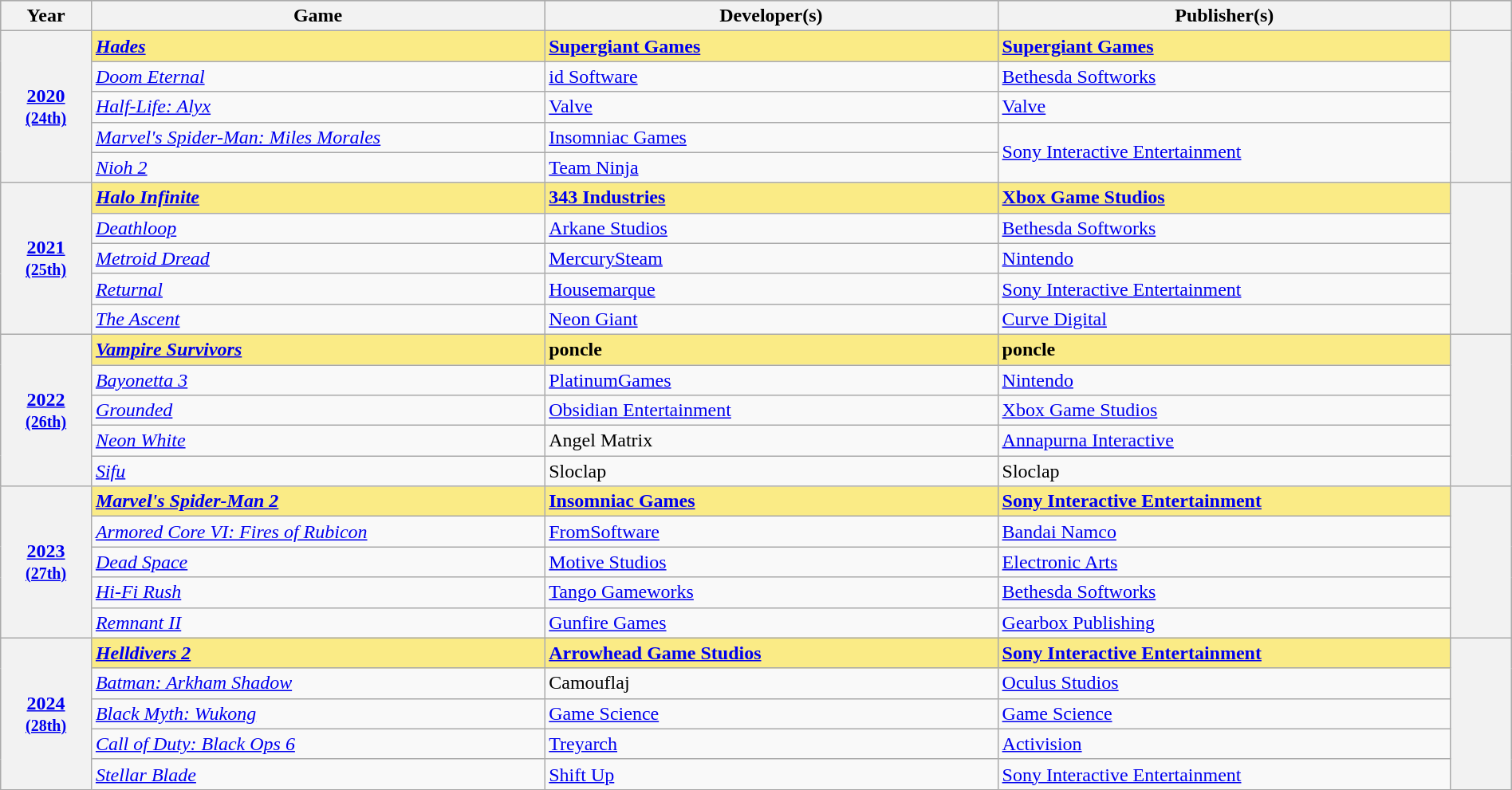<table class="wikitable sortable" style="width:100%">
<tr style="background:#bebebe">
<th scope="col" style="width:6%;">Year</th>
<th scope="col" style="width:30%;">Game</th>
<th scope="col" style="width:30%;">Developer(s)</th>
<th scope="col" style="width:30%;">Publisher(s)</th>
<th scope="col" style="width:4%;" class="unsortable"></th>
</tr>
<tr>
<th scope="row" rowspan="5" style="text-align:center"><a href='#'>2020</a> <br><small><a href='#'>(24th)</a> </small></th>
<td style="background:#FAEB86"><strong><em><a href='#'>Hades</a></em></strong></td>
<td style="background:#FAEB86"><strong><a href='#'>Supergiant Games</a></strong></td>
<td style="background:#FAEB86"><strong><a href='#'>Supergiant Games</a></strong></td>
<th scope="row" rowspan="5" style="text-align;center;"></th>
</tr>
<tr>
<td><em><a href='#'>Doom Eternal</a></em></td>
<td><a href='#'>id Software</a></td>
<td><a href='#'>Bethesda Softworks</a></td>
</tr>
<tr>
<td><em><a href='#'>Half-Life: Alyx</a></em></td>
<td><a href='#'>Valve</a></td>
<td><a href='#'>Valve</a></td>
</tr>
<tr>
<td><em><a href='#'>Marvel's Spider-Man: Miles Morales</a></em></td>
<td><a href='#'>Insomniac Games</a></td>
<td rowspan="2"><a href='#'>Sony Interactive Entertainment</a></td>
</tr>
<tr>
<td><em><a href='#'>Nioh 2</a></em></td>
<td><a href='#'>Team Ninja</a></td>
</tr>
<tr>
<th scope="row" rowspan="5" style="text-align:center"><a href='#'>2021</a> <br><small><a href='#'>(25th)</a> </small></th>
<td style="background:#FAEB86"><strong><em><a href='#'>Halo Infinite</a></em></strong></td>
<td style="background:#FAEB86"><strong><a href='#'>343 Industries</a></strong></td>
<td style="background:#FAEB86"><strong><a href='#'>Xbox Game Studios</a></strong></td>
<th scope="row" rowspan="5" style="text-align;center;"></th>
</tr>
<tr>
<td><em><a href='#'>Deathloop</a></em></td>
<td><a href='#'>Arkane Studios</a></td>
<td><a href='#'>Bethesda Softworks</a></td>
</tr>
<tr>
<td><em><a href='#'>Metroid Dread</a></em></td>
<td><a href='#'>MercurySteam</a></td>
<td><a href='#'>Nintendo</a></td>
</tr>
<tr>
<td><em><a href='#'>Returnal</a></em></td>
<td><a href='#'>Housemarque</a></td>
<td><a href='#'>Sony Interactive Entertainment</a></td>
</tr>
<tr>
<td><em><a href='#'>The Ascent</a></em></td>
<td><a href='#'>Neon Giant</a></td>
<td><a href='#'>Curve Digital</a></td>
</tr>
<tr>
<th scope="row" rowspan="5" style="text-align:center"><a href='#'>2022</a> <br><small><a href='#'>(26th)</a> </small></th>
<td style="background:#FAEB86"><strong><em><a href='#'>Vampire Survivors</a></em></strong></td>
<td style="background:#FAEB86"><strong>poncle</strong></td>
<td style="background:#FAEB86"><strong>poncle</strong></td>
<th scope="row" rowspan="5" style="text-align;center;"></th>
</tr>
<tr>
<td><em><a href='#'>Bayonetta 3</a></em></td>
<td><a href='#'>PlatinumGames</a></td>
<td><a href='#'>Nintendo</a></td>
</tr>
<tr>
<td><em><a href='#'>Grounded</a></em></td>
<td><a href='#'>Obsidian Entertainment</a></td>
<td><a href='#'>Xbox Game Studios</a></td>
</tr>
<tr>
<td><em><a href='#'>Neon White</a></em></td>
<td>Angel Matrix</td>
<td><a href='#'>Annapurna Interactive</a></td>
</tr>
<tr>
<td><em><a href='#'>Sifu</a></em></td>
<td>Sloclap</td>
<td>Sloclap</td>
</tr>
<tr>
<th scope="row" rowspan="5" style="text-align:center"><a href='#'>2023</a> <br><small><a href='#'>(27th)</a> </small></th>
<td style="background:#FAEB86"><strong><em><a href='#'>Marvel's Spider-Man 2</a></em></strong></td>
<td style="background:#FAEB86"><strong><a href='#'>Insomniac Games</a></strong></td>
<td style="background:#FAEB86"><strong><a href='#'>Sony Interactive Entertainment</a></strong></td>
<th scope="row" rowspan="5" style="text-align;center;"></th>
</tr>
<tr>
<td><em><a href='#'>Armored Core VI: Fires of Rubicon</a></em></td>
<td><a href='#'>FromSoftware</a></td>
<td><a href='#'>Bandai Namco</a></td>
</tr>
<tr>
<td><em><a href='#'>Dead Space</a></em></td>
<td><a href='#'>Motive Studios</a></td>
<td><a href='#'>Electronic Arts</a></td>
</tr>
<tr>
<td><em><a href='#'>Hi-Fi Rush</a></em></td>
<td><a href='#'>Tango Gameworks</a></td>
<td><a href='#'>Bethesda Softworks</a></td>
</tr>
<tr>
<td><em><a href='#'>Remnant II</a></em></td>
<td><a href='#'>Gunfire Games</a></td>
<td><a href='#'>Gearbox Publishing</a></td>
</tr>
<tr>
<th scope="row" rowspan="5" style="text-align:center"><a href='#'>2024</a> <br><small><a href='#'>(28th)</a> </small></th>
<td style="background:#FAEB86"><strong><em><a href='#'>Helldivers 2</a></em></strong></td>
<td style="background:#FAEB86"><strong><a href='#'>Arrowhead Game Studios</a></strong></td>
<td style="background:#FAEB86"><strong><a href='#'>Sony Interactive Entertainment</a></strong></td>
<th scope="row" rowspan="5" style="text-align;center;"></th>
</tr>
<tr>
<td><em><a href='#'>Batman: Arkham Shadow</a></em></td>
<td>Camouflaj</td>
<td><a href='#'>Oculus Studios</a></td>
</tr>
<tr>
<td><em><a href='#'>Black Myth: Wukong</a></em></td>
<td><a href='#'>Game Science</a></td>
<td><a href='#'>Game Science</a></td>
</tr>
<tr>
<td><em><a href='#'>Call of Duty: Black Ops 6</a></em></td>
<td><a href='#'>Treyarch</a></td>
<td><a href='#'>Activision</a></td>
</tr>
<tr>
<td><em><a href='#'>Stellar Blade</a></em></td>
<td><a href='#'>Shift Up</a></td>
<td><a href='#'>Sony Interactive Entertainment</a></td>
</tr>
</table>
